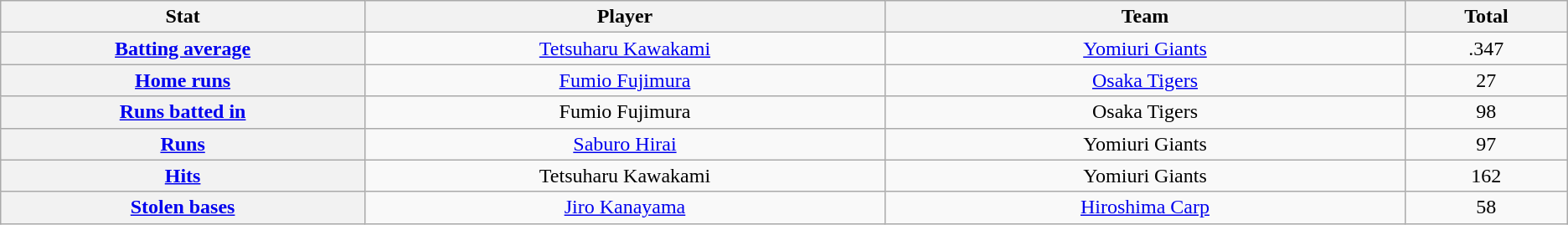<table class="wikitable" style="text-align:center;">
<tr>
<th scope="col" width="7%">Stat</th>
<th scope="col" width="10%">Player</th>
<th scope="col" width="10%">Team</th>
<th scope="col" width="3%">Total</th>
</tr>
<tr>
<th scope="row" style="text-align:center;"><a href='#'>Batting average</a></th>
<td><a href='#'>Tetsuharu Kawakami</a></td>
<td><a href='#'>Yomiuri Giants</a></td>
<td>.347</td>
</tr>
<tr>
<th scope="row" style="text-align:center;"><a href='#'>Home runs</a></th>
<td><a href='#'>Fumio Fujimura</a></td>
<td><a href='#'>Osaka Tigers</a></td>
<td>27</td>
</tr>
<tr>
<th scope="row" style="text-align:center;"><a href='#'>Runs batted in</a></th>
<td>Fumio Fujimura</td>
<td>Osaka Tigers</td>
<td>98</td>
</tr>
<tr>
<th scope="row" style="text-align:center;"><a href='#'>Runs</a></th>
<td><a href='#'>Saburo Hirai</a></td>
<td>Yomiuri Giants</td>
<td>97</td>
</tr>
<tr>
<th scope="row" style="text-align:center;"><a href='#'>Hits</a></th>
<td>Tetsuharu Kawakami</td>
<td>Yomiuri Giants</td>
<td>162</td>
</tr>
<tr>
<th scope="row" style="text-align:center;"><a href='#'>Stolen bases</a></th>
<td><a href='#'>Jiro Kanayama</a></td>
<td><a href='#'>Hiroshima Carp</a></td>
<td>58</td>
</tr>
</table>
